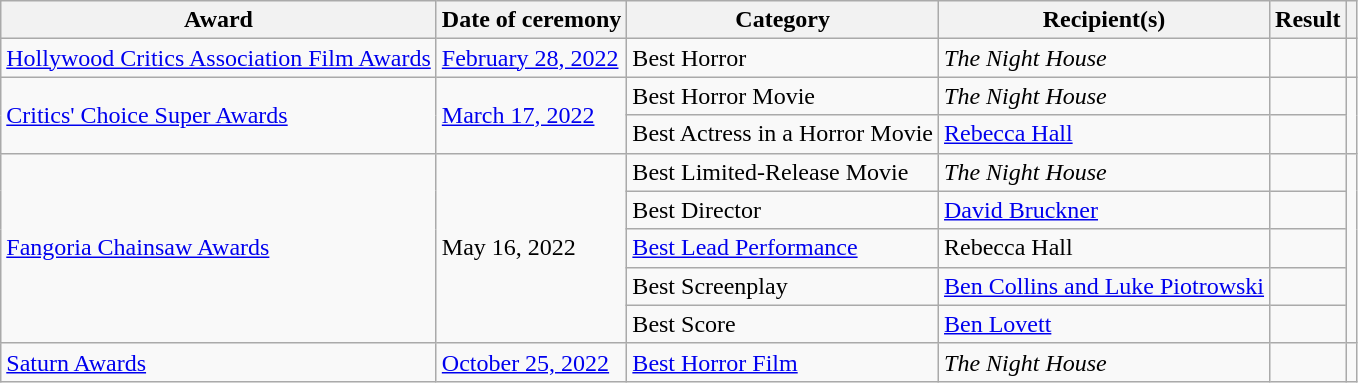<table class="wikitable sortable plainrowheaders">
<tr>
<th>Award</th>
<th>Date of ceremony</th>
<th>Category</th>
<th>Recipient(s)</th>
<th>Result</th>
<th class="unsortable"></th>
</tr>
<tr>
<td><a href='#'>Hollywood Critics Association Film Awards</a></td>
<td><a href='#'>February 28, 2022</a></td>
<td>Best Horror</td>
<td><em>The Night House</em></td>
<td></td>
<td></td>
</tr>
<tr>
<td rowspan="2"><a href='#'>Critics' Choice Super Awards</a></td>
<td rowspan="2"><a href='#'>March 17, 2022</a></td>
<td>Best Horror Movie</td>
<td><em>The Night House</em></td>
<td></td>
<td rowspan="2"></td>
</tr>
<tr>
<td>Best Actress in a Horror Movie</td>
<td><a href='#'>Rebecca Hall</a></td>
<td></td>
</tr>
<tr>
<td rowspan="5"><a href='#'>Fangoria Chainsaw Awards</a></td>
<td rowspan="5">May 16, 2022</td>
<td>Best Limited-Release Movie</td>
<td><em>The Night House</em></td>
<td></td>
<td rowspan="5"></td>
</tr>
<tr>
<td>Best Director</td>
<td><a href='#'>David Bruckner</a></td>
<td></td>
</tr>
<tr>
<td><a href='#'>Best Lead Performance</a></td>
<td>Rebecca Hall</td>
<td></td>
</tr>
<tr>
<td>Best Screenplay</td>
<td><a href='#'>Ben Collins and Luke Piotrowski</a></td>
<td></td>
</tr>
<tr>
<td>Best Score</td>
<td><a href='#'>Ben Lovett</a></td>
<td></td>
</tr>
<tr>
<td><a href='#'>Saturn Awards</a></td>
<td><a href='#'>October 25, 2022</a></td>
<td><a href='#'>Best Horror Film</a></td>
<td><em>The Night House</em></td>
<td></td>
<td></td>
</tr>
</table>
